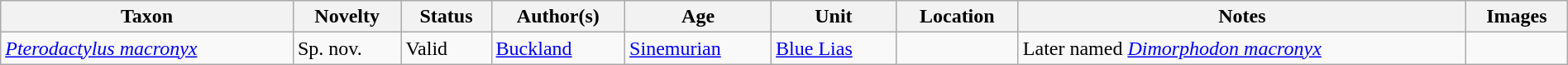<table class="wikitable sortable" align="center" width="100%">
<tr>
<th>Taxon</th>
<th>Novelty</th>
<th>Status</th>
<th>Author(s)</th>
<th>Age</th>
<th>Unit</th>
<th>Location</th>
<th>Notes</th>
<th>Images</th>
</tr>
<tr>
<td><em><a href='#'>Pterodactylus macronyx</a></em></td>
<td>Sp. nov.</td>
<td>Valid</td>
<td><a href='#'>Buckland</a></td>
<td><a href='#'>Sinemurian</a></td>
<td><a href='#'>Blue Lias</a></td>
<td></td>
<td>Later named <em><a href='#'>Dimorphodon macronyx</a></em></td>
<td></td>
</tr>
</table>
